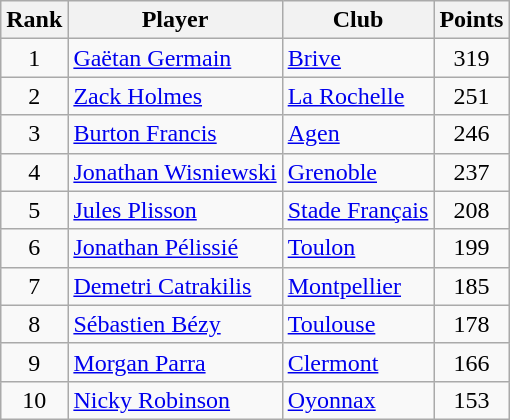<table class="wikitable" style="text-align:center">
<tr>
<th>Rank</th>
<th>Player</th>
<th>Club</th>
<th>Points</th>
</tr>
<tr>
<td>1</td>
<td align=left> <a href='#'>Gaëtan Germain</a></td>
<td align=left><a href='#'>Brive</a></td>
<td>319</td>
</tr>
<tr>
<td>2</td>
<td align=left> <a href='#'>Zack Holmes</a></td>
<td align=left><a href='#'>La Rochelle</a></td>
<td>251</td>
</tr>
<tr>
<td>3</td>
<td align=left> <a href='#'>Burton Francis</a></td>
<td align=left><a href='#'>Agen</a></td>
<td>246</td>
</tr>
<tr>
<td>4</td>
<td align=left> <a href='#'>Jonathan Wisniewski</a></td>
<td align=left><a href='#'>Grenoble</a></td>
<td>237</td>
</tr>
<tr>
<td>5</td>
<td align=left> <a href='#'>Jules Plisson</a></td>
<td align=left><a href='#'>Stade Français</a></td>
<td>208</td>
</tr>
<tr>
<td>6</td>
<td align=left> <a href='#'>Jonathan Pélissié</a></td>
<td align=left><a href='#'>Toulon</a></td>
<td>199</td>
</tr>
<tr>
<td>7</td>
<td align=left> <a href='#'>Demetri Catrakilis</a></td>
<td align=left><a href='#'>Montpellier</a></td>
<td>185</td>
</tr>
<tr>
<td>8</td>
<td align=left> <a href='#'>Sébastien Bézy</a></td>
<td align=left><a href='#'>Toulouse</a></td>
<td>178</td>
</tr>
<tr>
<td>9</td>
<td align=left> <a href='#'>Morgan Parra</a></td>
<td align=left><a href='#'>Clermont</a></td>
<td>166</td>
</tr>
<tr>
<td>10</td>
<td align=left> <a href='#'>Nicky Robinson</a></td>
<td align=left><a href='#'>Oyonnax</a></td>
<td>153</td>
</tr>
</table>
